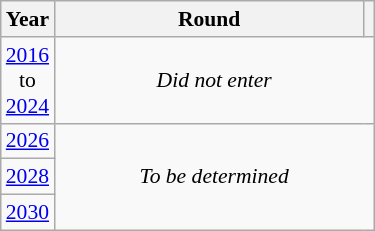<table class="wikitable" style="text-align: center; font-size:90%">
<tr>
<th>Year</th>
<th style="width:200px">Round</th>
<th></th>
</tr>
<tr>
<td><a href='#'>2016</a><br>to<br><a href='#'>2024</a></td>
<td colspan="2"><em>Did not enter</em></td>
</tr>
<tr>
<td><a href='#'>2026</a></td>
<td colspan="2" rowspan="3"><em>To be determined</em></td>
</tr>
<tr>
<td><a href='#'>2028</a></td>
</tr>
<tr>
<td><a href='#'>2030</a></td>
</tr>
</table>
